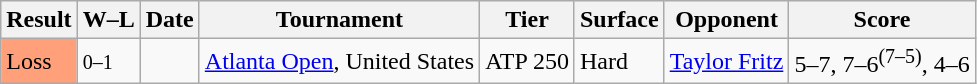<table class="wikitable">
<tr>
<th>Result</th>
<th class="unsortable">W–L</th>
<th>Date</th>
<th>Tournament</th>
<th>Tier</th>
<th>Surface</th>
<th>Opponent</th>
<th class="unsortable">Score</th>
</tr>
<tr>
<td bgcolor=FFA07A>Loss</td>
<td><small>0–1</small></td>
<td><a href='#'></a></td>
<td><a href='#'>Atlanta Open</a>, United States</td>
<td>ATP 250</td>
<td>Hard</td>
<td> <a href='#'>Taylor Fritz</a></td>
<td>5–7, 7–6<sup>(7–5)</sup>, 4–6</td>
</tr>
</table>
